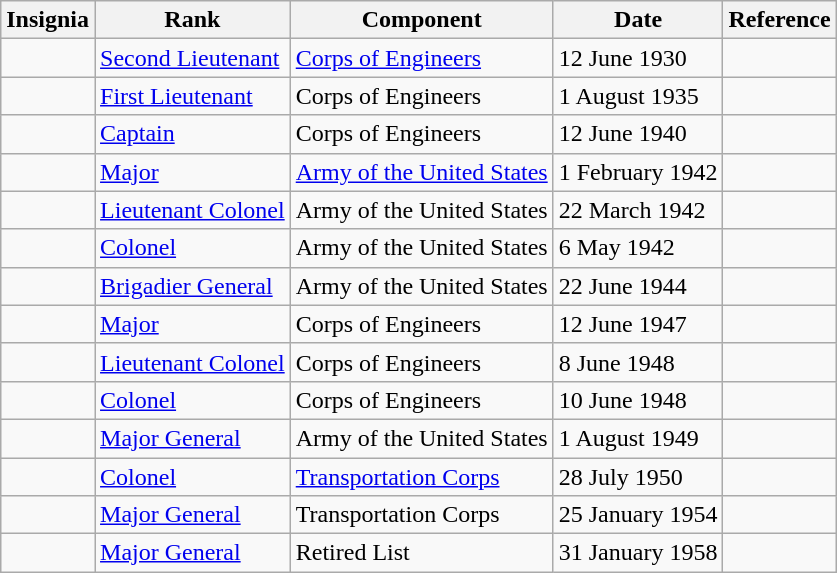<table class="wikitable">
<tr>
<th>Insignia</th>
<th>Rank</th>
<th>Component</th>
<th>Date</th>
<th>Reference</th>
</tr>
<tr>
<td></td>
<td><a href='#'>Second Lieutenant</a></td>
<td><a href='#'>Corps of Engineers</a></td>
<td>12 June 1930</td>
<td></td>
</tr>
<tr>
<td></td>
<td><a href='#'>First Lieutenant</a></td>
<td>Corps of Engineers</td>
<td>1 August 1935</td>
<td></td>
</tr>
<tr>
<td></td>
<td><a href='#'>Captain</a></td>
<td>Corps of Engineers</td>
<td>12 June 1940</td>
<td></td>
</tr>
<tr>
<td></td>
<td><a href='#'>Major</a></td>
<td><a href='#'>Army of the United States</a></td>
<td>1 February 1942</td>
<td></td>
</tr>
<tr>
<td></td>
<td><a href='#'>Lieutenant Colonel</a></td>
<td>Army of the United States</td>
<td>22 March 1942</td>
<td></td>
</tr>
<tr>
<td></td>
<td><a href='#'>Colonel</a></td>
<td>Army of the United States</td>
<td>6 May 1942</td>
<td></td>
</tr>
<tr>
<td></td>
<td><a href='#'>Brigadier General</a></td>
<td>Army of the United States</td>
<td>22 June 1944</td>
<td></td>
</tr>
<tr>
<td></td>
<td><a href='#'>Major</a></td>
<td>Corps of Engineers</td>
<td>12 June 1947</td>
<td></td>
</tr>
<tr>
<td></td>
<td><a href='#'>Lieutenant Colonel</a></td>
<td>Corps of Engineers</td>
<td>8 June 1948</td>
<td></td>
</tr>
<tr>
<td></td>
<td><a href='#'>Colonel</a></td>
<td>Corps of Engineers</td>
<td>10 June 1948</td>
<td></td>
</tr>
<tr>
<td></td>
<td><a href='#'>Major General</a></td>
<td>Army of the United States</td>
<td>1 August 1949</td>
<td></td>
</tr>
<tr>
<td></td>
<td><a href='#'>Colonel</a></td>
<td><a href='#'>Transportation Corps</a></td>
<td>28 July 1950</td>
<td></td>
</tr>
<tr>
<td></td>
<td><a href='#'>Major General</a></td>
<td>Transportation Corps</td>
<td>25 January 1954</td>
<td></td>
</tr>
<tr>
<td></td>
<td><a href='#'>Major General</a></td>
<td>Retired List</td>
<td>31 January 1958</td>
<td></td>
</tr>
</table>
